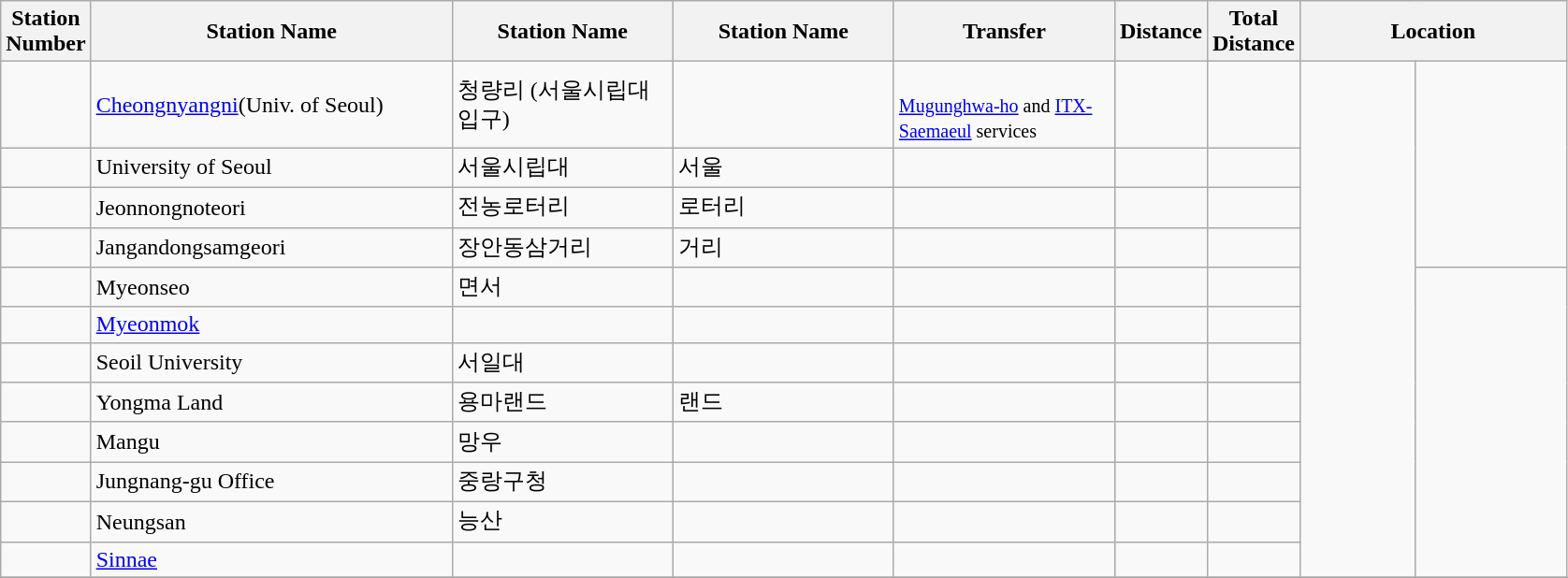<table class="wikitable">
<tr>
<th>Station<br>Number</th>
<th width = "250pt">Station Name<br></th>
<th width = "150pt">Station Name<br></th>
<th width = "150pt">Station Name<br></th>
<th width = "150pt">Transfer</th>
<th>Distance<br></th>
<th>Total<br>Distance</th>
<th colspan = "3">Location</th>
</tr>
<tr>
<td></td>
<td><a href='#'>Cheongnyangni</a>(Univ. of Seoul)</td>
<td>청량리 (서울시립대입구)</td>
<td></td>
<td>   <br> <small><a href='#'>Mugunghwa-ho</a> and <a href='#'>ITX-Saemaeul</a> services</small><br></td>
<td></td>
<td></td>
<td rowspan = "12" width = "75pt"></td>
<td rowspan = "4" width = "100pt"></td>
</tr>
<tr>
<td></td>
<td>University of Seoul</td>
<td>서울시립대</td>
<td>서울</td>
<td></td>
<td></td>
<td></td>
</tr>
<tr>
<td></td>
<td>Jeonnongnoteori</td>
<td>전농로터리</td>
<td>로터리</td>
<td></td>
<td></td>
<td></td>
</tr>
<tr>
<td></td>
<td>Jangandongsamgeori</td>
<td>장안동삼거리</td>
<td>거리</td>
<td></td>
<td></td>
<td></td>
</tr>
<tr>
<td></td>
<td>Myeonseo</td>
<td>면서</td>
<td></td>
<td></td>
<td></td>
<td></td>
<td rowspan = "8" width = "100pt"></td>
</tr>
<tr>
<td></td>
<td><a href='#'>Myeonmok</a></td>
<td></td>
<td></td>
<td></td>
<td></td>
<td></td>
</tr>
<tr>
<td></td>
<td>Seoil University</td>
<td>서일대</td>
<td></td>
<td></td>
<td></td>
<td></td>
</tr>
<tr>
<td></td>
<td>Yongma Land</td>
<td>용마랜드</td>
<td>랜드</td>
<td></td>
<td></td>
<td></td>
</tr>
<tr>
<td></td>
<td>Mangu</td>
<td>망우</td>
<td></td>
<td></td>
<td></td>
<td></td>
</tr>
<tr>
<td></td>
<td>Jungnang-gu Office</td>
<td>중랑구청</td>
<td></td>
<td></td>
<td></td>
<td></td>
</tr>
<tr>
<td></td>
<td>Neungsan</td>
<td>능산</td>
<td></td>
<td></td>
<td></td>
<td></td>
</tr>
<tr>
<td></td>
<td><a href='#'>Sinnae</a></td>
<td></td>
<td></td>
<td> </td>
<td></td>
<td></td>
</tr>
<tr>
</tr>
</table>
